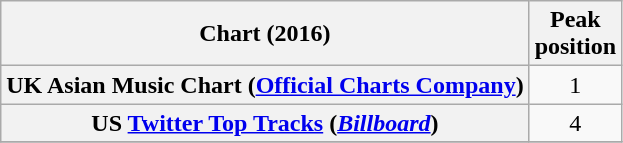<table class="wikitable sortable plainrowheaders" style="text-align:center">
<tr>
<th scope="col">Chart (2016)</th>
<th scope="col">Peak<br> position</th>
</tr>
<tr>
<th scope="row">UK Asian Music Chart (<a href='#'>Official Charts Company</a>)</th>
<td>1</td>
</tr>
<tr>
<th scope="row">US <a href='#'>Twitter Top Tracks</a> (<em><a href='#'>Billboard</a></em>)</th>
<td>4</td>
</tr>
<tr>
</tr>
</table>
